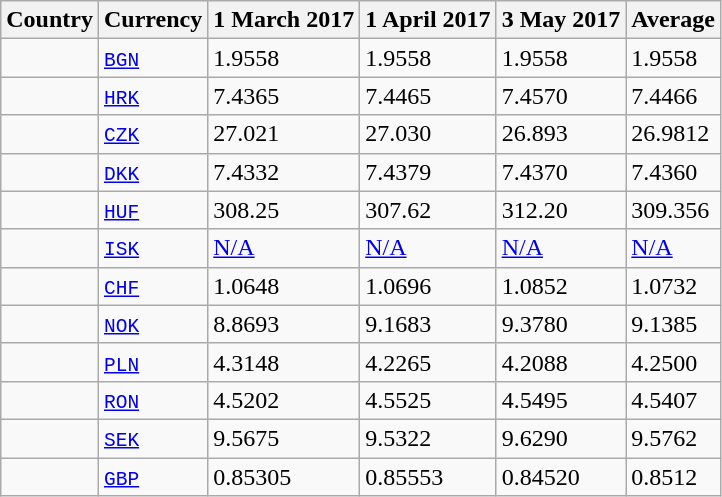<table class="wikitable mw-collapsible mw-collapsed">
<tr>
<th>Country</th>
<th>Currency</th>
<th>1 March 2017</th>
<th>1 April 2017</th>
<th>3 May 2017</th>
<th>Average</th>
</tr>
<tr>
<td></td>
<td><code><a href='#'>BGN</a></code></td>
<td>1.9558</td>
<td>1.9558</td>
<td>1.9558</td>
<td>1.9558</td>
</tr>
<tr>
<td></td>
<td><code><a href='#'>HRK</a></code></td>
<td>7.4365</td>
<td>7.4465</td>
<td>7.4570</td>
<td>7.4466</td>
</tr>
<tr>
<td></td>
<td><code><a href='#'>CZK</a></code></td>
<td>27.021</td>
<td>27.030</td>
<td>26.893</td>
<td>26.9812</td>
</tr>
<tr>
<td></td>
<td><code><a href='#'>DKK</a></code></td>
<td>7.4332</td>
<td>7.4379</td>
<td>7.4370</td>
<td>7.4360</td>
</tr>
<tr>
<td></td>
<td><code><a href='#'>HUF</a></code></td>
<td>308.25</td>
<td>307.62</td>
<td>312.20</td>
<td>309.356</td>
</tr>
<tr>
<td></td>
<td><code><a href='#'>ISK</a></code></td>
<td><a href='#'>N/A</a></td>
<td><a href='#'>N/A</a></td>
<td><a href='#'>N/A</a></td>
<td><a href='#'>N/A</a></td>
</tr>
<tr>
<td></td>
<td><code><a href='#'>CHF</a></code></td>
<td>1.0648</td>
<td>1.0696</td>
<td>1.0852</td>
<td>1.0732</td>
</tr>
<tr>
<td></td>
<td><code><a href='#'>NOK</a></code></td>
<td>8.8693</td>
<td>9.1683</td>
<td>9.3780</td>
<td>9.1385</td>
</tr>
<tr>
<td></td>
<td><code><a href='#'>PLN</a></code></td>
<td>4.3148</td>
<td>4.2265</td>
<td>4.2088</td>
<td>4.2500</td>
</tr>
<tr>
<td></td>
<td><code><a href='#'>RON</a></code></td>
<td>4.5202</td>
<td>4.5525</td>
<td>4.5495</td>
<td>4.5407</td>
</tr>
<tr>
<td></td>
<td><code><a href='#'>SEK</a></code></td>
<td>9.5675</td>
<td>9.5322</td>
<td>9.6290</td>
<td>9.5762</td>
</tr>
<tr>
<td></td>
<td><code><a href='#'>GBP</a></code></td>
<td>0.85305</td>
<td>0.85553</td>
<td>0.84520</td>
<td>0.8512</td>
</tr>
</table>
